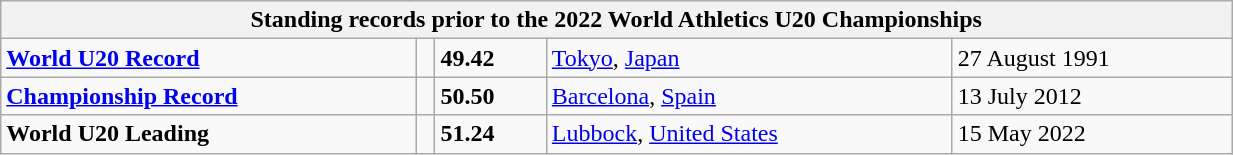<table class="wikitable" width=65%>
<tr>
<th colspan=5>Standing records prior to the 2022 World Athletics U20 Championships</th>
</tr>
<tr>
<td><strong><a href='#'>World U20 Record</a></strong></td>
<td></td>
<td><strong>49.42</strong></td>
<td><a href='#'>Tokyo</a>, <a href='#'>Japan</a></td>
<td>27 August 1991</td>
</tr>
<tr>
<td><strong><a href='#'>Championship Record</a></strong></td>
<td></td>
<td><strong>50.50</strong></td>
<td><a href='#'>Barcelona</a>, <a href='#'>Spain</a></td>
<td>13 July 2012</td>
</tr>
<tr>
<td><strong>World U20 Leading</strong></td>
<td></td>
<td><strong>51.24</strong></td>
<td><a href='#'>Lubbock</a>, <a href='#'>United States</a></td>
<td>15 May 2022</td>
</tr>
</table>
